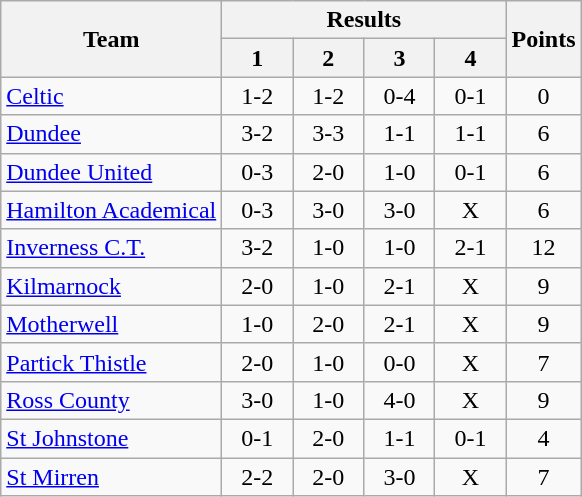<table class="wikitable" style="text-align:center">
<tr>
<th rowspan=2>Team</th>
<th colspan=4>Results</th>
<th rowspan=2>Points</th>
</tr>
<tr>
<th width=40>1</th>
<th width=40>2</th>
<th width=40>3</th>
<th width=40>4</th>
</tr>
<tr>
<td align=left><a href='#'>Celtic</a></td>
<td>1-2</td>
<td>1-2</td>
<td>0-4</td>
<td>0-1</td>
<td>0</td>
</tr>
<tr>
<td align=left><a href='#'>Dundee</a></td>
<td>3-2</td>
<td>3-3</td>
<td>1-1</td>
<td>1-1</td>
<td>6</td>
</tr>
<tr>
<td align=left><a href='#'>Dundee United</a></td>
<td>0-3</td>
<td>2-0</td>
<td>1-0</td>
<td>0-1</td>
<td>6</td>
</tr>
<tr>
<td align=left><a href='#'>Hamilton Academical</a></td>
<td>0-3</td>
<td>3-0</td>
<td>3-0</td>
<td>X</td>
<td>6</td>
</tr>
<tr>
<td align=left><a href='#'>Inverness C.T.</a></td>
<td>3-2</td>
<td>1-0</td>
<td>1-0</td>
<td>2-1</td>
<td>12</td>
</tr>
<tr>
<td align=left><a href='#'>Kilmarnock</a></td>
<td>2-0</td>
<td>1-0</td>
<td>2-1</td>
<td>X</td>
<td>9</td>
</tr>
<tr>
<td align=left><a href='#'>Motherwell</a></td>
<td>1-0</td>
<td>2-0</td>
<td>2-1</td>
<td>X</td>
<td>9</td>
</tr>
<tr>
<td align=left><a href='#'>Partick Thistle</a></td>
<td>2-0</td>
<td>1-0</td>
<td>0-0</td>
<td>X</td>
<td>7</td>
</tr>
<tr>
<td align=left><a href='#'>Ross County</a></td>
<td>3-0</td>
<td>1-0</td>
<td>4-0</td>
<td>X</td>
<td>9</td>
</tr>
<tr>
<td align=left><a href='#'>St Johnstone</a></td>
<td>0-1</td>
<td>2-0</td>
<td>1-1</td>
<td>0-1</td>
<td>4</td>
</tr>
<tr>
<td align=left><a href='#'>St Mirren</a></td>
<td>2-2</td>
<td>2-0</td>
<td>3-0</td>
<td>X</td>
<td>7</td>
</tr>
</table>
